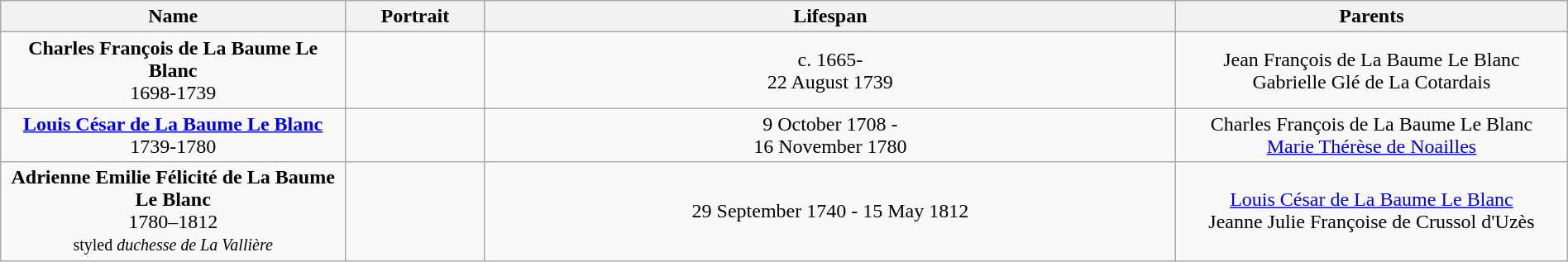<table style="text-align:center; width:100%" class="wikitable">
<tr>
<th width=22%>Name</th>
<th width=105px>Portrait</th>
<th>Lifespan</th>
<th width=25%>Parents</th>
</tr>
<tr>
<td><strong>Charles François de La Baume Le Blanc</strong><br>1698-1739</td>
<td></td>
<td>c. 1665-<br> 22 August 1739</td>
<td>Jean François de La Baume Le Blanc<br>Gabrielle Glé de La Cotardais</td>
</tr>
<tr>
<td><strong><a href='#'>Louis César de La Baume Le Blanc</a></strong><br>1739-1780</td>
<td></td>
<td>9 October 1708 -<br> 16 November 1780</td>
<td>Charles François de La Baume Le Blanc<br><a href='#'>Marie Thérèse de Noailles</a></td>
</tr>
<tr>
<td><strong>Adrienne Emilie Félicité de La Baume Le Blanc</strong><br>1780–1812<br><small>styled <em>duchesse de La Vallière</em></small></td>
<td></td>
<td>29 September 1740 - 15 May 1812</td>
<td><a href='#'>Louis César de La Baume Le Blanc</a><br>Jeanne Julie Françoise de Crussol d'Uzès</td>
</tr>
</table>
